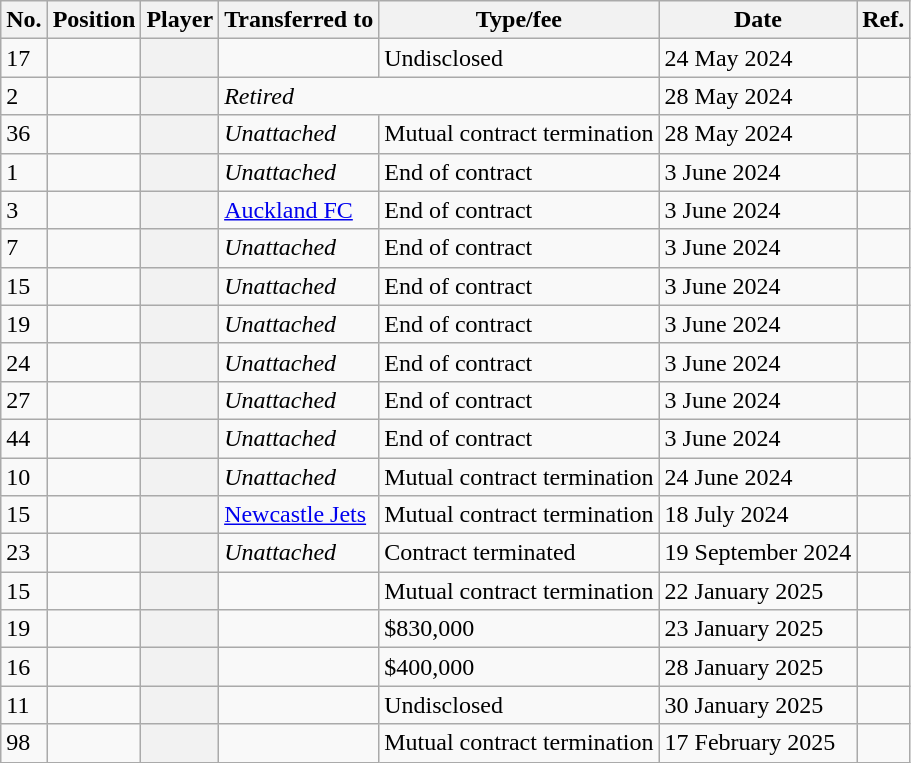<table class="wikitable plainrowheaders sortable" style="text-align:center; text-align:left">
<tr>
<th scope="col">No.</th>
<th scope="col">Position</th>
<th scope="col">Player</th>
<th scope="col">Transferred to</th>
<th scope="col">Type/fee</th>
<th scope="col">Date</th>
<th scope="col" class="unsortable">Ref.</th>
</tr>
<tr>
<td>17</td>
<td></td>
<th scope="row"></th>
<td></td>
<td>Undisclosed</td>
<td>24 May 2024</td>
<td></td>
</tr>
<tr>
<td>2</td>
<td></td>
<th scope="row"></th>
<td colspan="2"><em>Retired</em></td>
<td>28 May 2024</td>
<td></td>
</tr>
<tr>
<td>36</td>
<td></td>
<th scope="row"></th>
<td><em>Unattached</em></td>
<td>Mutual contract termination</td>
<td>28 May 2024</td>
<td></td>
</tr>
<tr>
<td>1</td>
<td></td>
<th scope="row"></th>
<td><em>Unattached</em></td>
<td>End of contract</td>
<td>3 June 2024</td>
<td></td>
</tr>
<tr>
<td>3</td>
<td></td>
<th scope="row"></th>
<td><a href='#'>Auckland FC</a></td>
<td>End of contract</td>
<td>3 June 2024</td>
<td></td>
</tr>
<tr>
<td>7</td>
<td></td>
<th scope="row"></th>
<td><em>Unattached</em></td>
<td>End of contract</td>
<td>3 June 2024</td>
<td></td>
</tr>
<tr>
<td>15</td>
<td></td>
<th scope="row"></th>
<td><em>Unattached</em></td>
<td>End of contract</td>
<td>3 June 2024</td>
<td></td>
</tr>
<tr>
<td>19</td>
<td></td>
<th scope="row"></th>
<td><em>Unattached</em></td>
<td>End of contract</td>
<td>3 June 2024</td>
<td></td>
</tr>
<tr>
<td>24</td>
<td></td>
<th scope="row"></th>
<td><em>Unattached</em></td>
<td>End of contract</td>
<td>3 June 2024</td>
<td></td>
</tr>
<tr>
<td>27</td>
<td></td>
<th scope="row"></th>
<td><em>Unattached</em></td>
<td>End of contract</td>
<td>3 June 2024</td>
<td></td>
</tr>
<tr>
<td>44</td>
<td></td>
<th scope="row"></th>
<td><em>Unattached</em></td>
<td>End of contract</td>
<td>3 June 2024</td>
<td></td>
</tr>
<tr>
<td>10</td>
<td></td>
<th scope="row"></th>
<td><em>Unattached</em></td>
<td>Mutual contract termination</td>
<td>24 June 2024</td>
<td></td>
</tr>
<tr>
<td>15</td>
<td></td>
<th scope="row"></th>
<td><a href='#'>Newcastle Jets</a></td>
<td>Mutual contract termination</td>
<td>18 July 2024</td>
<td></td>
</tr>
<tr>
<td>23</td>
<td></td>
<th scope="row"></th>
<td><em>Unattached</em></td>
<td>Contract terminated</td>
<td>19 September 2024</td>
<td></td>
</tr>
<tr>
<td>15</td>
<td></td>
<th scope="row"></th>
<td></td>
<td>Mutual contract termination</td>
<td>22 January 2025</td>
<td></td>
</tr>
<tr>
<td>19</td>
<td></td>
<th scope="row"></th>
<td></td>
<td>$830,000</td>
<td>23 January 2025</td>
<td></td>
</tr>
<tr>
<td>16</td>
<td></td>
<th scope="row"></th>
<td></td>
<td>$400,000</td>
<td>28 January 2025</td>
<td></td>
</tr>
<tr>
<td>11</td>
<td></td>
<th scope="row"></th>
<td></td>
<td>Undisclosed</td>
<td>30 January 2025</td>
<td></td>
</tr>
<tr>
<td>98</td>
<td></td>
<th scope="row"></th>
<td></td>
<td>Mutual contract termination</td>
<td>17 February 2025</td>
<td></td>
</tr>
</table>
